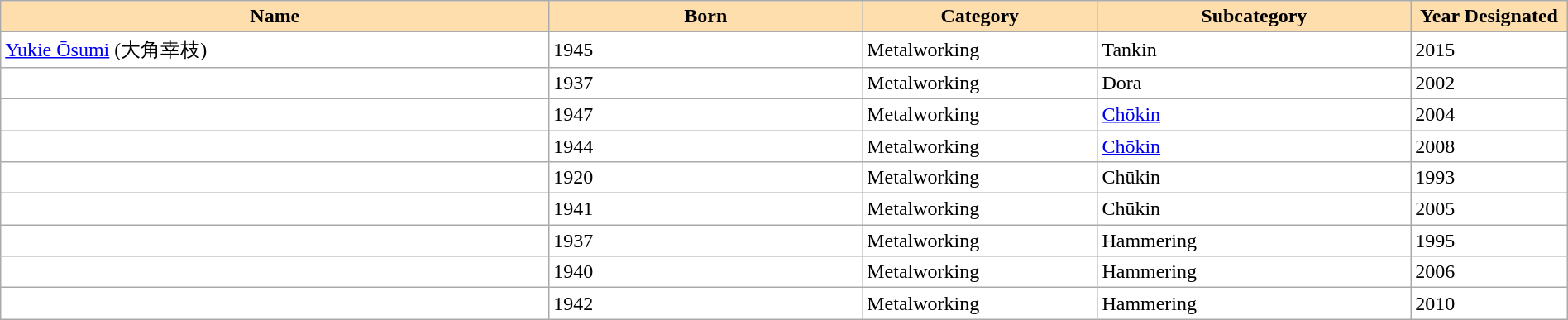<table class="wikitable sortable"  width="100%" style="background:#ffffff;">
<tr>
<th width="35%" align="left" style="background:#ffdead;">Name</th>
<th width="20%" align="left" style="background:#ffdead;">Born</th>
<th width="15%" align="left" style="background:#ffdead;">Category</th>
<th width="20%" align="left" style="background:#ffdead;">Subcategory</th>
<th width="10%" align="left" style="background:#ffdead;">Year Designated</th>
</tr>
<tr>
<td><a href='#'>Yukie Ōsumi</a> (大角幸枝)</td>
<td>1945</td>
<td>Metalworking</td>
<td>Tankin</td>
<td>2015</td>
</tr>
<tr>
<td></td>
<td>1937</td>
<td>Metalworking</td>
<td>Dora</td>
<td>2002</td>
</tr>
<tr>
<td></td>
<td>1947</td>
<td>Metalworking</td>
<td><a href='#'>Chōkin</a></td>
<td>2004</td>
</tr>
<tr>
<td></td>
<td>1944</td>
<td>Metalworking</td>
<td><a href='#'>Chōkin</a></td>
<td>2008</td>
</tr>
<tr>
<td></td>
<td>1920</td>
<td>Metalworking</td>
<td>Chūkin</td>
<td>1993</td>
</tr>
<tr>
<td></td>
<td>1941</td>
<td>Metalworking</td>
<td>Chūkin</td>
<td>2005</td>
</tr>
<tr>
<td></td>
<td>1937</td>
<td>Metalworking</td>
<td>Hammering</td>
<td>1995</td>
</tr>
<tr>
<td></td>
<td>1940</td>
<td>Metalworking</td>
<td>Hammering</td>
<td>2006</td>
</tr>
<tr>
<td></td>
<td>1942</td>
<td>Metalworking</td>
<td>Hammering</td>
<td>2010</td>
</tr>
</table>
